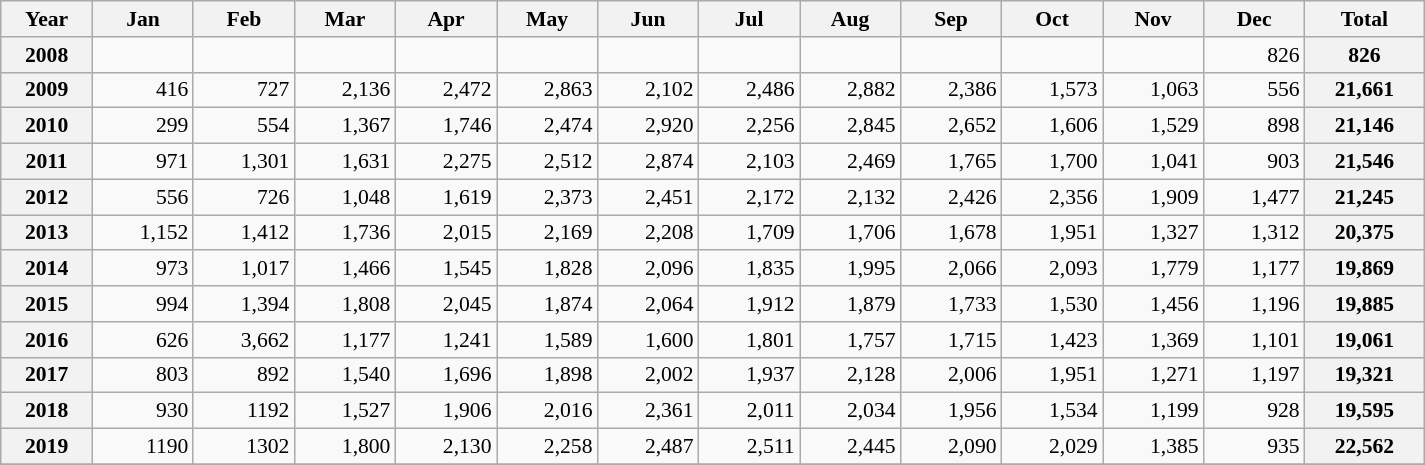<table class=wikitable style="text-align:right; font-size:0.9em; width:950px;">
<tr>
<th>Year</th>
<th>Jan</th>
<th>Feb</th>
<th>Mar</th>
<th>Apr</th>
<th>May</th>
<th>Jun</th>
<th>Jul</th>
<th>Aug</th>
<th>Sep</th>
<th>Oct</th>
<th>Nov</th>
<th>Dec</th>
<th>Total</th>
</tr>
<tr>
<th>2008</th>
<td></td>
<td></td>
<td></td>
<td></td>
<td></td>
<td></td>
<td></td>
<td></td>
<td></td>
<td></td>
<td></td>
<td>826</td>
<th>826</th>
</tr>
<tr>
<th>2009</th>
<td>416</td>
<td>727</td>
<td>2,136</td>
<td>2,472</td>
<td>2,863</td>
<td>2,102</td>
<td>2,486</td>
<td>2,882</td>
<td>2,386</td>
<td>1,573</td>
<td>1,063</td>
<td>556</td>
<th>21,661</th>
</tr>
<tr>
<th>2010</th>
<td>299</td>
<td>554</td>
<td>1,367</td>
<td>1,746</td>
<td>2,474</td>
<td>2,920</td>
<td>2,256</td>
<td>2,845</td>
<td>2,652</td>
<td>1,606</td>
<td>1,529</td>
<td>898</td>
<th>21,146</th>
</tr>
<tr>
<th>2011</th>
<td>971</td>
<td>1,301</td>
<td>1,631</td>
<td>2,275</td>
<td>2,512</td>
<td>2,874</td>
<td>2,103</td>
<td>2,469</td>
<td>1,765</td>
<td>1,700</td>
<td>1,041</td>
<td>903</td>
<th>21,546</th>
</tr>
<tr>
<th>2012</th>
<td>556</td>
<td>726</td>
<td>1,048</td>
<td>1,619</td>
<td>2,373</td>
<td>2,451</td>
<td>2,172</td>
<td>2,132</td>
<td>2,426</td>
<td>2,356</td>
<td>1,909</td>
<td>1,477</td>
<th>21,245</th>
</tr>
<tr>
<th>2013</th>
<td>1,152</td>
<td>1,412</td>
<td>1,736</td>
<td>2,015</td>
<td>2,169</td>
<td>2,208</td>
<td>1,709</td>
<td>1,706</td>
<td>1,678</td>
<td>1,951</td>
<td>1,327</td>
<td>1,312</td>
<th>20,375</th>
</tr>
<tr>
<th>2014</th>
<td>973</td>
<td>1,017</td>
<td>1,466</td>
<td>1,545</td>
<td>1,828</td>
<td>2,096</td>
<td>1,835</td>
<td>1,995</td>
<td>2,066</td>
<td>2,093</td>
<td>1,779</td>
<td>1,177</td>
<th>19,869</th>
</tr>
<tr>
<th>2015</th>
<td>994</td>
<td>1,394</td>
<td>1,808</td>
<td>2,045</td>
<td>1,874</td>
<td>2,064</td>
<td>1,912</td>
<td>1,879</td>
<td>1,733</td>
<td>1,530</td>
<td>1,456</td>
<td>1,196</td>
<th>19,885</th>
</tr>
<tr>
<th>2016</th>
<td>626</td>
<td>3,662</td>
<td>1,177</td>
<td>1,241</td>
<td>1,589</td>
<td>1,600</td>
<td>1,801</td>
<td>1,757</td>
<td>1,715</td>
<td>1,423</td>
<td>1,369</td>
<td>1,101</td>
<th>19,061</th>
</tr>
<tr>
<th>2017</th>
<td>803</td>
<td>892</td>
<td>1,540</td>
<td>1,696</td>
<td>1,898</td>
<td>2,002</td>
<td>1,937</td>
<td>2,128</td>
<td>2,006</td>
<td>1,951</td>
<td>1,271</td>
<td>1,197</td>
<th>19,321</th>
</tr>
<tr>
<th>2018</th>
<td>930</td>
<td>1192</td>
<td>1,527</td>
<td>1,906</td>
<td>2,016</td>
<td>2,361</td>
<td>2,011</td>
<td>2,034</td>
<td>1,956</td>
<td>1,534</td>
<td>1,199</td>
<td>928</td>
<th>19,595</th>
</tr>
<tr>
<th>2019</th>
<td>1190</td>
<td>1302</td>
<td>1,800</td>
<td>2,130</td>
<td>2,258</td>
<td>2,487</td>
<td>2,511</td>
<td>2,445</td>
<td>2,090</td>
<td>2,029</td>
<td>1,385</td>
<td>935</td>
<th>22,562</th>
</tr>
<tr>
</tr>
</table>
